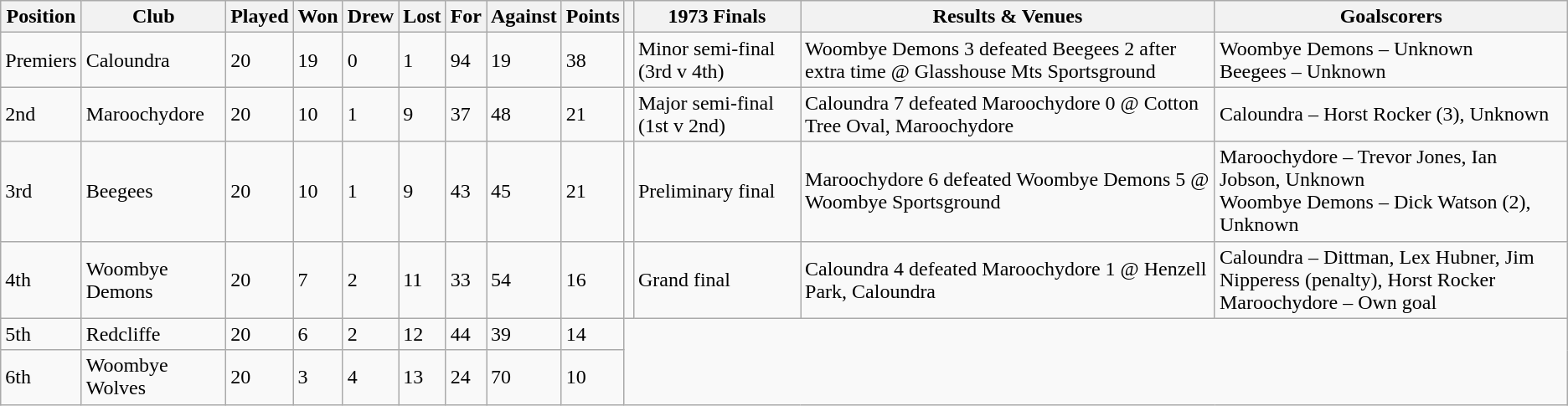<table class="wikitable">
<tr>
<th>Position</th>
<th>Club</th>
<th>Played</th>
<th>Won</th>
<th>Drew</th>
<th>Lost</th>
<th>For</th>
<th>Against</th>
<th>Points</th>
<th></th>
<th>1973 Finals</th>
<th>Results & Venues</th>
<th>Goalscorers</th>
</tr>
<tr>
<td>Premiers</td>
<td>Caloundra</td>
<td>20</td>
<td>19</td>
<td>0</td>
<td>1</td>
<td>94</td>
<td>19</td>
<td>38</td>
<td></td>
<td>Minor semi-final (3rd v 4th)</td>
<td>Woombye Demons 3 defeated Beegees 2 after extra time @ Glasshouse Mts Sportsground</td>
<td>Woombye Demons – Unknown<br>Beegees – Unknown</td>
</tr>
<tr>
<td>2nd</td>
<td>Maroochydore</td>
<td>20</td>
<td>10</td>
<td>1</td>
<td>9</td>
<td>37</td>
<td>48</td>
<td>21</td>
<td></td>
<td>Major semi-final (1st v 2nd)</td>
<td>Caloundra 7 defeated Maroochydore 0 @ Cotton Tree Oval, Maroochydore</td>
<td>Caloundra – Horst Rocker (3), Unknown</td>
</tr>
<tr>
<td>3rd</td>
<td>Beegees</td>
<td>20</td>
<td>10</td>
<td>1</td>
<td>9</td>
<td>43</td>
<td>45</td>
<td>21</td>
<td></td>
<td>Preliminary final</td>
<td>Maroochydore 6 defeated Woombye Demons 5 @ Woombye Sportsground</td>
<td>Maroochydore – Trevor Jones, Ian Jobson, Unknown<br>Woombye Demons – Dick Watson (2), Unknown</td>
</tr>
<tr>
<td>4th</td>
<td>Woombye Demons</td>
<td>20</td>
<td>7</td>
<td>2</td>
<td>11</td>
<td>33</td>
<td>54</td>
<td>16</td>
<td></td>
<td>Grand final</td>
<td>Caloundra 4 defeated Maroochydore 1 @ Henzell Park, Caloundra</td>
<td>Caloundra – Dittman, Lex Hubner, Jim Nipperess (penalty), Horst Rocker<br>Maroochydore – Own goal</td>
</tr>
<tr>
<td>5th</td>
<td>Redcliffe</td>
<td>20</td>
<td>6</td>
<td>2</td>
<td>12</td>
<td>44</td>
<td>39</td>
<td>14</td>
</tr>
<tr>
<td>6th</td>
<td>Woombye Wolves</td>
<td>20</td>
<td>3</td>
<td>4</td>
<td>13</td>
<td>24</td>
<td>70</td>
<td>10</td>
</tr>
</table>
